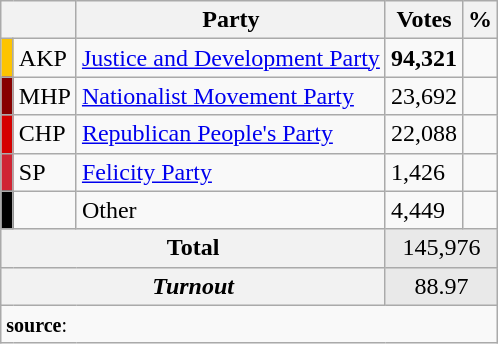<table class="wikitable">
<tr>
<th colspan="2" align="center"></th>
<th align="center">Party</th>
<th align="center">Votes</th>
<th align="center">%</th>
</tr>
<tr align="left">
<td bgcolor="#FDC400" width="1"></td>
<td>AKP</td>
<td><a href='#'>Justice and Development Party</a></td>
<td><strong>94,321</strong></td>
<td><strong></strong></td>
</tr>
<tr align="left">
<td bgcolor="#870000" width="1"></td>
<td>MHP</td>
<td><a href='#'>Nationalist Movement Party</a></td>
<td>23,692</td>
<td></td>
</tr>
<tr align="left">
<td bgcolor="#d50000" width="1"></td>
<td>CHP</td>
<td><a href='#'>Republican People's Party</a></td>
<td>22,088</td>
<td></td>
</tr>
<tr align="left">
<td bgcolor="#D02433" width="1"></td>
<td>SP</td>
<td><a href='#'>Felicity Party</a></td>
<td>1,426</td>
<td></td>
</tr>
<tr align="left">
<td bgcolor=" " width="1"></td>
<td></td>
<td>Other</td>
<td>4,449</td>
<td></td>
</tr>
<tr align="left" style="background-color:#E9E9E9">
<th colspan="3" align="center"><strong>Total</strong></th>
<td colspan="5" align="center">145,976</td>
</tr>
<tr align="left" style="background-color:#E9E9E9">
<th colspan="3" align="center"><em>Turnout</em></th>
<td colspan="5" align="center">88.97</td>
</tr>
<tr>
<td colspan="9" align="left"><small><strong>source</strong>: </small></td>
</tr>
</table>
